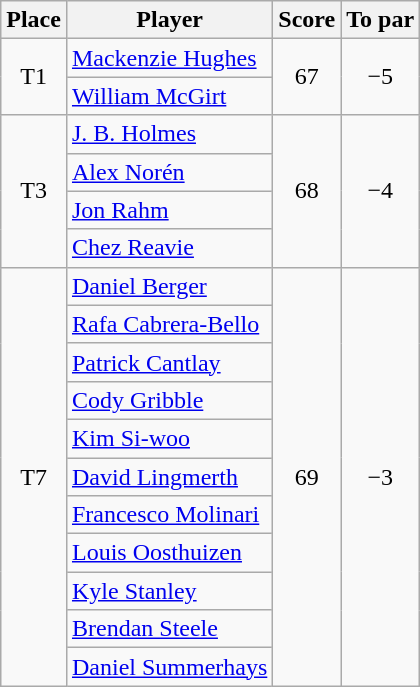<table class="wikitable">
<tr>
<th>Place</th>
<th>Player</th>
<th>Score</th>
<th>To par</th>
</tr>
<tr>
<td rowspan=2 align=center>T1</td>
<td> <a href='#'>Mackenzie Hughes</a></td>
<td rowspan=2 align=center>67</td>
<td rowspan=2 align=center>−5</td>
</tr>
<tr>
<td> <a href='#'>William McGirt</a></td>
</tr>
<tr>
<td rowspan=4 align=center>T3</td>
<td> <a href='#'>J. B. Holmes</a></td>
<td rowspan=4 align=center>68</td>
<td rowspan=4 align=center>−4</td>
</tr>
<tr>
<td> <a href='#'>Alex Norén</a></td>
</tr>
<tr>
<td> <a href='#'>Jon Rahm</a></td>
</tr>
<tr>
<td> <a href='#'>Chez Reavie</a></td>
</tr>
<tr>
<td rowspan=11 align=center>T7</td>
<td> <a href='#'>Daniel Berger</a></td>
<td rowspan=11 align=center>69</td>
<td rowspan=11 align=center>−3</td>
</tr>
<tr>
<td> <a href='#'>Rafa Cabrera-Bello</a></td>
</tr>
<tr>
<td> <a href='#'>Patrick Cantlay</a></td>
</tr>
<tr>
<td> <a href='#'>Cody Gribble</a></td>
</tr>
<tr>
<td> <a href='#'>Kim Si-woo</a></td>
</tr>
<tr>
<td> <a href='#'>David Lingmerth</a></td>
</tr>
<tr>
<td> <a href='#'>Francesco Molinari</a></td>
</tr>
<tr>
<td> <a href='#'>Louis Oosthuizen</a></td>
</tr>
<tr>
<td> <a href='#'>Kyle Stanley</a></td>
</tr>
<tr>
<td> <a href='#'>Brendan Steele</a></td>
</tr>
<tr>
<td> <a href='#'>Daniel Summerhays</a></td>
</tr>
</table>
